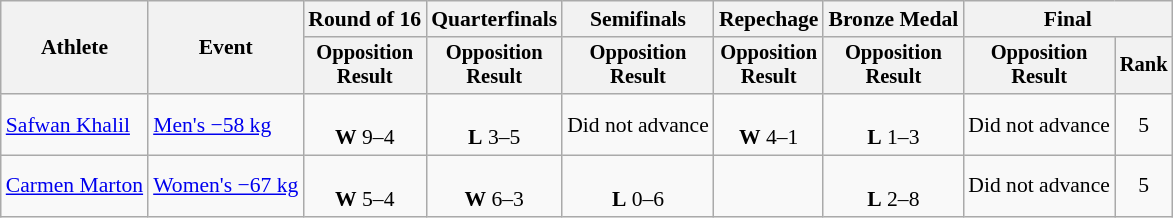<table class="wikitable" style="font-size:90%">
<tr>
<th rowspan=2>Athlete</th>
<th rowspan=2>Event</th>
<th>Round of 16</th>
<th>Quarterfinals</th>
<th>Semifinals</th>
<th>Repechage</th>
<th>Bronze Medal</th>
<th colspan=2>Final</th>
</tr>
<tr style="font-size:95%">
<th>Opposition<br>Result</th>
<th>Opposition<br>Result</th>
<th>Opposition<br>Result</th>
<th>Opposition<br>Result</th>
<th>Opposition<br>Result</th>
<th>Opposition<br>Result</th>
<th>Rank</th>
</tr>
<tr align=center>
<td align=left><a href='#'>Safwan Khalil</a></td>
<td align=left><a href='#'>Men's −58 kg</a></td>
<td><br><strong>W</strong> 9–4</td>
<td><br> <strong>L</strong> 3–5</td>
<td>Did not advance</td>
<td> <br> <strong>W</strong> 4–1</td>
<td> <br> <strong>L</strong> 1–3</td>
<td>Did not advance</td>
<td>5</td>
</tr>
<tr align=center>
<td align=left><a href='#'>Carmen Marton</a></td>
<td align=left><a href='#'>Women's −67 kg</a></td>
<td> <br> <strong>W</strong> 5–4 </td>
<td> <br> <strong>W</strong> 6–3</td>
<td> <br> <strong>L</strong> 0–6</td>
<td></td>
<td> <br> <strong>L</strong> 2–8</td>
<td>Did not advance</td>
<td>5</td>
</tr>
</table>
